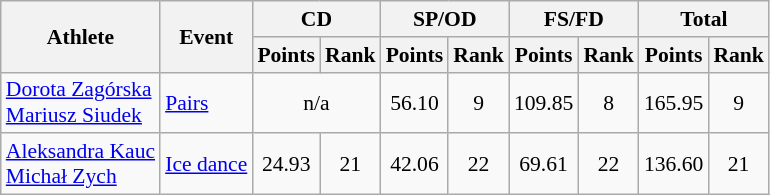<table class="wikitable" style="font-size:90%">
<tr>
<th rowspan="2">Athlete</th>
<th rowspan="2">Event</th>
<th colspan="2">CD</th>
<th colspan="2">SP/OD</th>
<th colspan="2">FS/FD</th>
<th colspan="2">Total</th>
</tr>
<tr>
<th>Points</th>
<th>Rank</th>
<th>Points</th>
<th>Rank</th>
<th>Points</th>
<th>Rank</th>
<th>Points</th>
<th>Rank</th>
</tr>
<tr>
<td><a href='#'>Dorota Zagórska</a> <br> <a href='#'>Mariusz Siudek</a></td>
<td><a href='#'>Pairs</a></td>
<td colspan=2 align="center">n/a</td>
<td align="center">56.10</td>
<td align="center">9</td>
<td align="center">109.85</td>
<td align="center">8</td>
<td align="center">165.95</td>
<td align="center">9</td>
</tr>
<tr>
<td><a href='#'>Aleksandra Kauc</a> <br> <a href='#'>Michał Zych</a></td>
<td><a href='#'>Ice dance</a></td>
<td align="center">24.93</td>
<td align="center">21</td>
<td align="center">42.06</td>
<td align="center">22</td>
<td align="center">69.61</td>
<td align="center">22</td>
<td align="center">136.60</td>
<td align="center">21</td>
</tr>
</table>
